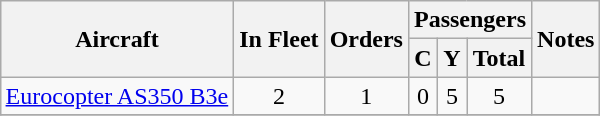<table class="wikitable" style="border-collapse:collapse; text-align: center; margin:1em auto;">
<tr>
<th rowspan=2>Aircraft</th>
<th rowspan=2>In Fleet</th>
<th rowspan=2>Orders</th>
<th colspan=3>Passengers</th>
<th rowspan=2>Notes</th>
</tr>
<tr>
<th><abbr>C</abbr></th>
<th><abbr>Y</abbr></th>
<th>Total</th>
</tr>
<tr>
<td align=left><a href='#'>Eurocopter AS350 B3e</a></td>
<td>2</td>
<td>1</td>
<td>0</td>
<td>5</td>
<td>5</td>
<td></td>
</tr>
<tr>
</tr>
</table>
